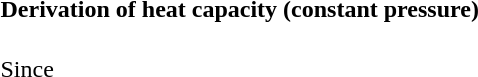<table class="toccolours collapsible collapsed" width="80%" style="text-align:left">
<tr>
<th>Derivation of heat capacity (constant pressure)</th>
</tr>
<tr>
<td><br>Since</td>
</tr>
</table>
